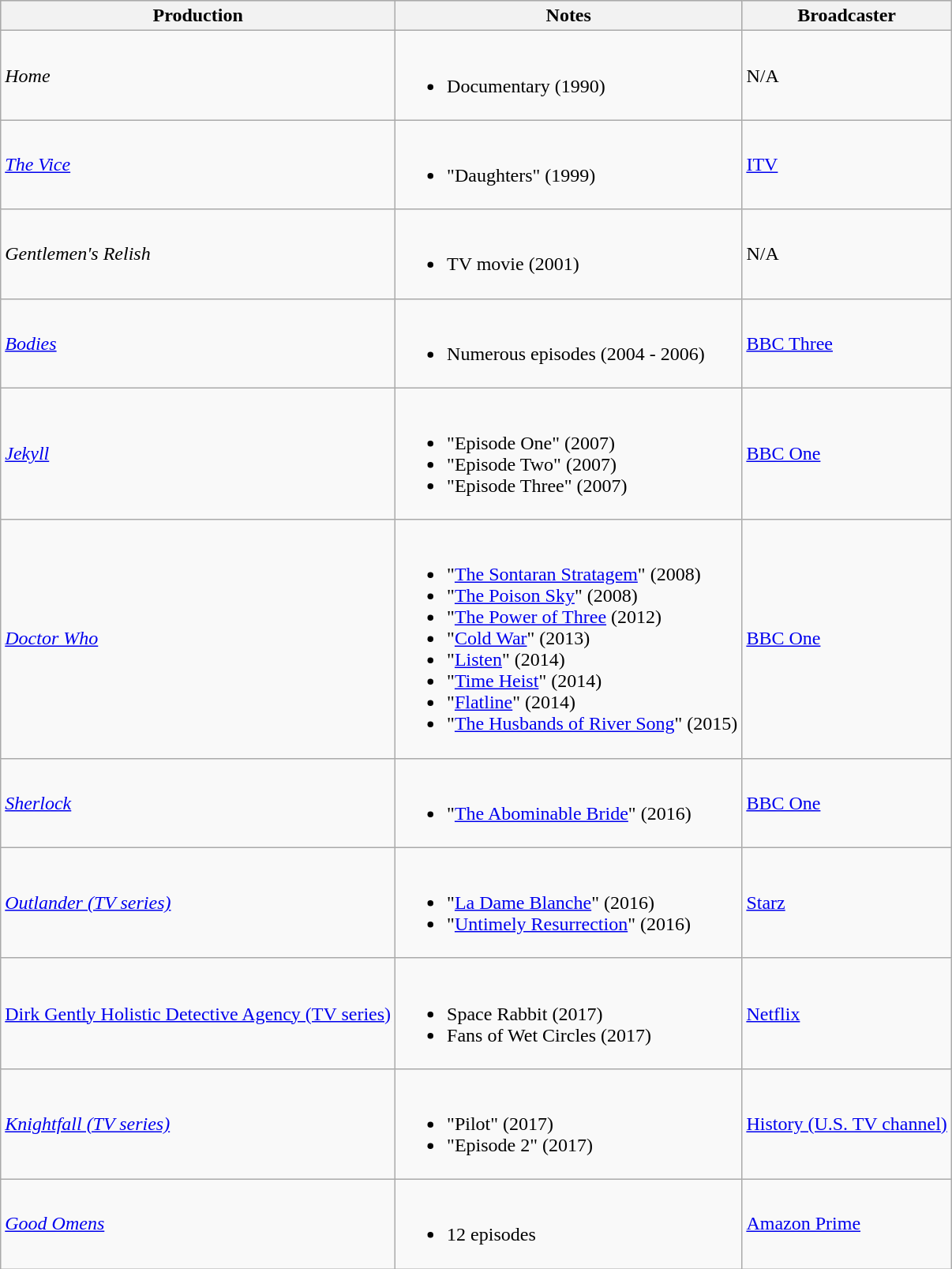<table class="wikitable">
<tr style="background:#ccc; text-align:center;">
<th>Production</th>
<th>Notes</th>
<th>Broadcaster</th>
</tr>
<tr>
<td><em>Home</em></td>
<td><br><ul><li>Documentary (1990)</li></ul></td>
<td>N/A</td>
</tr>
<tr>
<td><em><a href='#'>The Vice</a></em></td>
<td><br><ul><li>"Daughters" (1999)</li></ul></td>
<td><a href='#'>ITV</a></td>
</tr>
<tr>
<td><em>Gentlemen's Relish</em></td>
<td><br><ul><li>TV movie (2001)</li></ul></td>
<td>N/A</td>
</tr>
<tr>
<td><em><a href='#'>Bodies</a></em></td>
<td><br><ul><li>Numerous episodes (2004 - 2006)</li></ul></td>
<td><a href='#'>BBC Three</a></td>
</tr>
<tr>
<td><em><a href='#'>Jekyll</a></em></td>
<td><br><ul><li>"Episode One" (2007)</li><li>"Episode Two" (2007)</li><li>"Episode Three" (2007)</li></ul></td>
<td><a href='#'>BBC One</a></td>
</tr>
<tr>
<td><em><a href='#'>Doctor Who</a></em></td>
<td><br><ul><li>"<a href='#'>The Sontaran Stratagem</a>" (2008)</li><li>"<a href='#'>The Poison Sky</a>" (2008)</li><li>"<a href='#'>The Power of Three</a> (2012)</li><li>"<a href='#'>Cold War</a>" (2013)</li><li>"<a href='#'>Listen</a>" (2014)</li><li>"<a href='#'>Time Heist</a>" (2014)</li><li>"<a href='#'>Flatline</a>" (2014)</li><li>"<a href='#'>The Husbands of River Song</a>" (2015)</li></ul></td>
<td><a href='#'>BBC One</a></td>
</tr>
<tr>
<td><em><a href='#'>Sherlock</a></em></td>
<td><br><ul><li>"<a href='#'>The Abominable Bride</a>" (2016)</li></ul></td>
<td><a href='#'>BBC One</a></td>
</tr>
<tr>
<td><em><a href='#'>Outlander (TV series)</a></em></td>
<td><br><ul><li>"<a href='#'>La Dame Blanche</a>" (2016)</li><li>"<a href='#'>Untimely Resurrection</a>" (2016)</li></ul></td>
<td><a href='#'>Starz</a></td>
</tr>
<tr>
<td><a href='#'>Dirk Gently Holistic Detective Agency (TV series)</a></td>
<td><br><ul><li>Space Rabbit (2017)</li><li>Fans of Wet Circles (2017)</li></ul></td>
<td><a href='#'>Netflix</a></td>
</tr>
<tr>
<td><em><a href='#'>Knightfall (TV series)</a></em></td>
<td><br><ul><li>"Pilot" (2017)</li><li>"Episode 2" (2017)</li></ul></td>
<td><a href='#'>History (U.S. TV channel)</a></td>
</tr>
<tr>
<td><em><a href='#'>Good Omens</a></em></td>
<td><br><ul><li>12 episodes</li></ul></td>
<td><a href='#'>Amazon Prime</a></td>
</tr>
</table>
